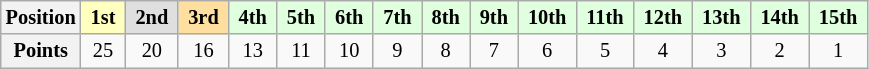<table class="wikitable" style="font-size:85%; text-align:center">
<tr>
<th>Position</th>
<td style="background:#ffffbf;"> <strong>1st</strong> </td>
<td style="background:#dfdfdf;"> <strong>2nd</strong> </td>
<td style="background:#ffdf9f;"> <strong>3rd</strong> </td>
<td style="background:#dfffdf;"> <strong>4th</strong> </td>
<td style="background:#dfffdf;"> <strong>5th</strong> </td>
<td style="background:#dfffdf;"> <strong>6th</strong> </td>
<td style="background:#dfffdf;"> <strong>7th</strong> </td>
<td style="background:#dfffdf;"> <strong>8th</strong> </td>
<td style="background:#dfffdf;"> <strong>9th</strong> </td>
<td style="background:#dfffdf;"> <strong>10th</strong> </td>
<td style="background:#dfffdf;"> <strong>11th</strong> </td>
<td style="background:#dfffdf;"> <strong>12th</strong> </td>
<td style="background:#dfffdf;"> <strong>13th</strong> </td>
<td style="background:#dfffdf;"> <strong>14th</strong> </td>
<td style="background:#dfffdf;"> <strong>15th</strong> </td>
</tr>
<tr>
<th>Points</th>
<td>25</td>
<td>20</td>
<td>16</td>
<td>13</td>
<td>11</td>
<td>10</td>
<td>9</td>
<td>8</td>
<td>7</td>
<td>6</td>
<td>5</td>
<td>4</td>
<td>3</td>
<td>2</td>
<td>1</td>
</tr>
</table>
